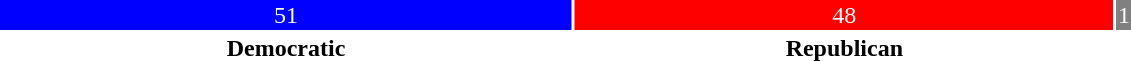<table style="width:60%; text-align:center;">
<tr style="color:white;">
<td style="background:blue; width:51.0%;">51</td>
<td style="background:red; width:48.0%;">48</td>
<td style="background:grey; width:1.0%;">1</td>
</tr>
<tr>
<td><span><strong>Democratic</strong></span></td>
<td><span><strong>Republican</strong></span></td>
</tr>
</table>
